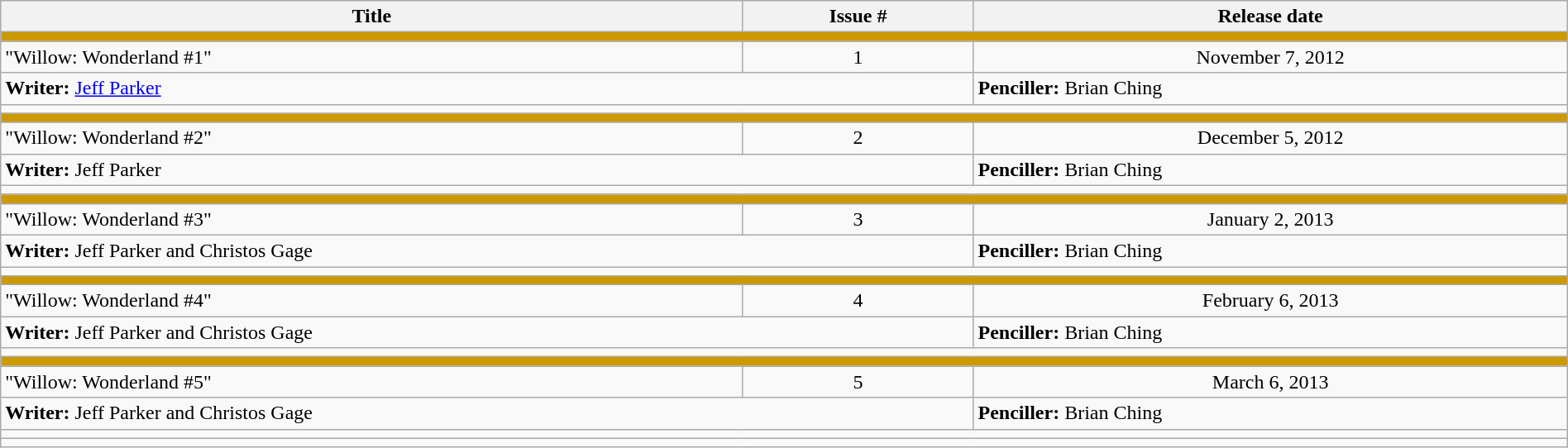<table class="wikitable" style="width:100%">
<tr>
<th>Title</th>
<th>Issue #</th>
<th>Release date</th>
</tr>
<tr>
<td colspan="6" style="background:#cc9900;"></td>
</tr>
<tr>
<td>"Willow: Wonderland #1"</td>
<td style="text-align:center;">1</td>
<td style="text-align:center;">November 7, 2012</td>
</tr>
<tr>
<td colspan="2"><strong>Writer:</strong> <a href='#'>Jeff Parker</a></td>
<td><strong>Penciller:</strong> Brian Ching</td>
</tr>
<tr>
<td colspan="6"></td>
</tr>
<tr>
<td colspan="6" style="background:#cc9900;"></td>
</tr>
<tr>
<td>"Willow: Wonderland #2"</td>
<td style="text-align:center;">2</td>
<td style="text-align:center;">December 5, 2012</td>
</tr>
<tr>
<td colspan="2"><strong>Writer:</strong> Jeff Parker</td>
<td><strong>Penciller:</strong> Brian Ching</td>
</tr>
<tr>
<td colspan="6"></td>
</tr>
<tr>
<td colspan="6" style="background:#cc9900;"></td>
</tr>
<tr>
<td>"Willow: Wonderland #3"</td>
<td style="text-align:center;">3</td>
<td style="text-align:center;">January 2, 2013</td>
</tr>
<tr>
<td colspan="2"><strong>Writer:</strong> Jeff Parker and Christos Gage</td>
<td><strong>Penciller:</strong> Brian Ching</td>
</tr>
<tr>
<td colspan="6"></td>
</tr>
<tr>
<td colspan="6" style="background:#cc9900;"></td>
</tr>
<tr>
<td>"Willow: Wonderland #4"</td>
<td style="text-align:center;">4</td>
<td style="text-align:center;">February 6, 2013</td>
</tr>
<tr>
<td colspan="2"><strong>Writer:</strong> Jeff Parker and Christos Gage</td>
<td><strong>Penciller:</strong> Brian Ching</td>
</tr>
<tr>
<td colspan="6"></td>
</tr>
<tr>
<td colspan="6" style="background:#cc9900;"></td>
</tr>
<tr>
<td>"Willow: Wonderland #5"</td>
<td style="text-align:center;">5</td>
<td style="text-align:center;">March 6, 2013</td>
</tr>
<tr>
<td colspan="2"><strong>Writer:</strong> Jeff Parker and Christos Gage</td>
<td><strong>Penciller:</strong> Brian Ching</td>
</tr>
<tr>
<td colspan="6"></td>
</tr>
<tr>
<td colspan="6"></td>
</tr>
</table>
